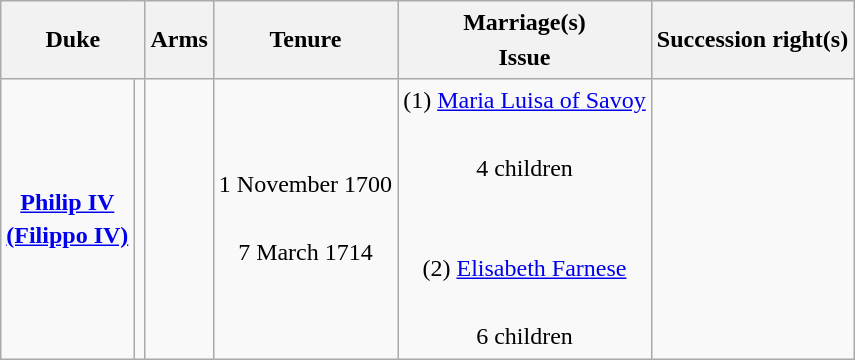<table class="wikitable" style="line-height:1.4em; text-align:center">
<tr>
<th colspan=2>Duke</th>
<th>Arms</th>
<th>Tenure</th>
<th>Marriage(s)<br>Issue</th>
<th>Succession right(s)</th>
</tr>
<tr>
<td><strong><a href='#'>Philip IV<br><span><span>(Filippo IV)</span></span></a></strong><br></td>
<td></td>
<td></td>
<td>1 November 1700<br><br>7 March 1714</td>
<td>(1) <a href='#'>Maria Luisa of Savoy</a><br><br>4 children<br><br><br>(2) <a href='#'>Elisabeth Farnese</a><br><br>6 children</td>
<td></td>
</tr>
</table>
